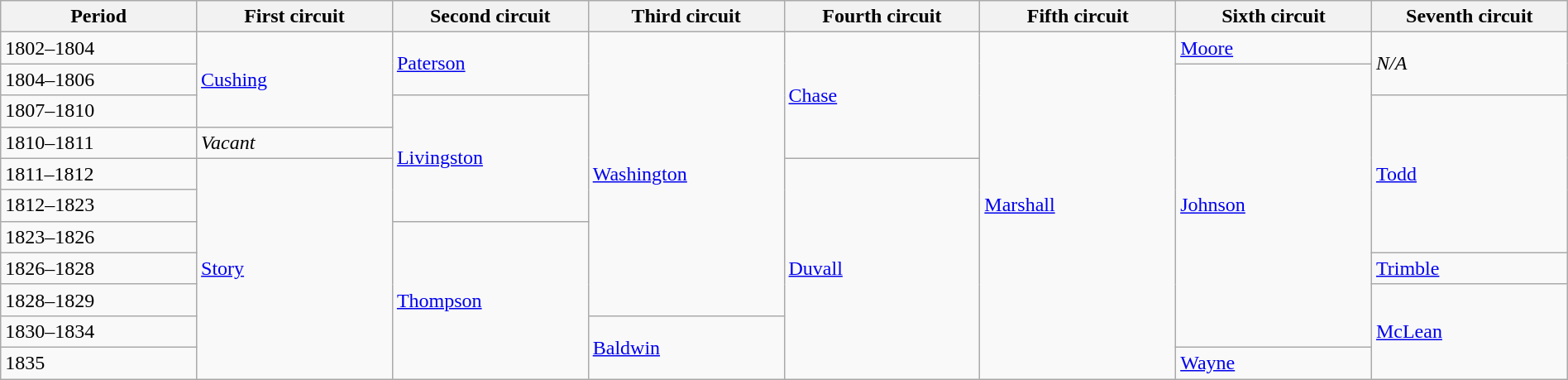<table class="wikitable" style="width:100%">
<tr>
<th scope=col width="12.5%">Period</th>
<th scope=col width="12.5%">First circuit</th>
<th scope=col width="12.5%">Second circuit</th>
<th scope=col width="12.5%">Third circuit</th>
<th scope=col width="12.5%">Fourth circuit</th>
<th scope=col width="12.5%">Fifth circuit</th>
<th scope=col width="12.5%">Sixth circuit</th>
<th scope=col width="12.5%">Seventh circuit</th>
</tr>
<tr>
<td>1802–1804</td>
<td rowspan="3"><a href='#'>Cushing</a></td>
<td rowspan="2"><a href='#'>Paterson</a></td>
<td rowspan="9"><a href='#'>Washington</a></td>
<td rowspan="4"><a href='#'>Chase</a></td>
<td rowspan="11"><a href='#'>Marshall</a></td>
<td><a href='#'>Moore</a></td>
<td rowspan="2"><em>N/A</em></td>
</tr>
<tr>
<td>1804–1806</td>
<td rowspan="9"><a href='#'>Johnson</a></td>
</tr>
<tr>
<td>1807–1810</td>
<td rowspan="4"><a href='#'>Livingston</a></td>
<td rowspan="5"><a href='#'>Todd</a></td>
</tr>
<tr>
<td>1810–1811</td>
<td><em>Vacant</em></td>
</tr>
<tr>
<td>1811–1812</td>
<td rowspan="7"><a href='#'>Story</a></td>
<td rowspan="7"><a href='#'>Duvall</a></td>
</tr>
<tr>
<td>1812–1823</td>
</tr>
<tr>
<td>1823–1826</td>
<td rowspan="5"><a href='#'>Thompson</a></td>
</tr>
<tr>
<td>1826–1828</td>
<td><a href='#'>Trimble</a></td>
</tr>
<tr>
<td>1828–1829</td>
<td rowspan="3"><a href='#'>McLean</a></td>
</tr>
<tr>
<td>1830–1834</td>
<td rowspan="2"><a href='#'>Baldwin</a></td>
</tr>
<tr>
<td>1835</td>
<td><a href='#'>Wayne</a></td>
</tr>
</table>
